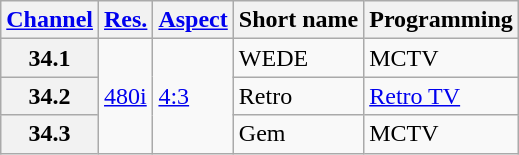<table class="wikitable">
<tr>
<th><a href='#'>Channel</a></th>
<th><a href='#'>Res.</a></th>
<th><a href='#'>Aspect</a></th>
<th>Short name</th>
<th>Programming</th>
</tr>
<tr>
<th scope = "row">34.1</th>
<td rowspan="3"><a href='#'>480i</a></td>
<td rowspan="3"><a href='#'>4:3</a></td>
<td>WEDE</td>
<td>MCTV</td>
</tr>
<tr>
<th scope = "row">34.2</th>
<td>Retro</td>
<td><a href='#'>Retro TV</a></td>
</tr>
<tr>
<th scope = "row">34.3</th>
<td>Gem</td>
<td>MCTV</td>
</tr>
</table>
